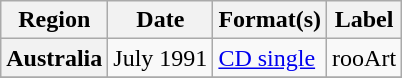<table class="wikitable plainrowheaders">
<tr>
<th scope="col">Region</th>
<th scope="col">Date</th>
<th scope="col">Format(s)</th>
<th scope="col">Label</th>
</tr>
<tr>
<th scope="row">Australia</th>
<td>July 1991</td>
<td><a href='#'>CD single</a></td>
<td>rooArt</td>
</tr>
<tr>
</tr>
</table>
